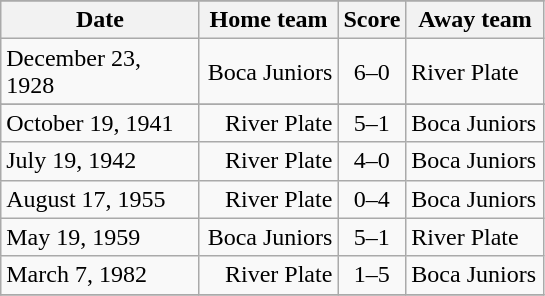<table class="wikitable">
<tr>
</tr>
<tr>
<th width=125>Date</th>
<th width=85>Home team</th>
<th width=30>Score</th>
<th width=85>Away team</th>
</tr>
<tr>
<td>December 23, 1928</td>
<td align=right>Boca Juniors</td>
<td align=center>6–0</td>
<td>River Plate</td>
</tr>
<tr>
</tr>
<tr>
<td>October 19, 1941</td>
<td align=right>River Plate</td>
<td align=center>5–1</td>
<td>Boca Juniors</td>
</tr>
<tr>
<td>July 19, 1942</td>
<td align=right>River Plate</td>
<td align=center>4–0</td>
<td>Boca Juniors</td>
</tr>
<tr>
<td>August 17, 1955</td>
<td align=right>River Plate</td>
<td align=center>0–4</td>
<td>Boca Juniors</td>
</tr>
<tr>
<td>May 19, 1959</td>
<td align=right>Boca Juniors</td>
<td align=center>5–1</td>
<td>River Plate</td>
</tr>
<tr>
<td>March 7, 1982</td>
<td align=right>River Plate</td>
<td align=center>1–5</td>
<td>Boca Juniors</td>
</tr>
<tr>
</tr>
</table>
